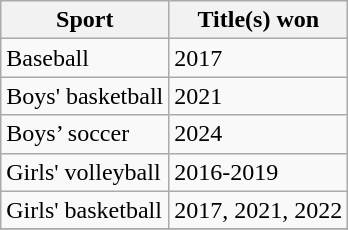<table class="wikitable">
<tr>
<th>Sport</th>
<th>Title(s) won</th>
</tr>
<tr>
<td>Baseball</td>
<td>2017</td>
</tr>
<tr>
<td>Boys' basketball</td>
<td>2021</td>
</tr>
<tr>
<td>Boys’ soccer</td>
<td>2024</td>
</tr>
<tr>
<td>Girls' volleyball</td>
<td>2016-2019</td>
</tr>
<tr>
<td>Girls' basketball</td>
<td>2017, 2021, 2022</td>
</tr>
<tr>
</tr>
</table>
